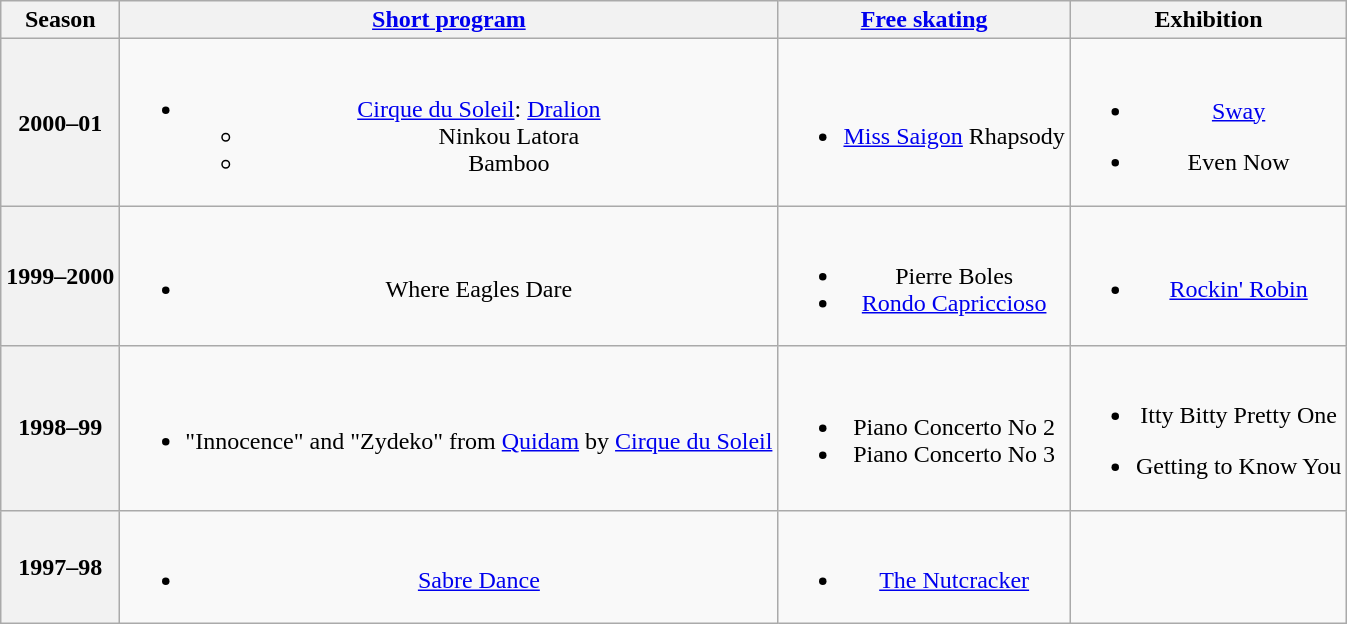<table class="wikitable" style="text-align:center">
<tr>
<th>Season</th>
<th><a href='#'>Short program</a></th>
<th><a href='#'>Free skating</a></th>
<th>Exhibition</th>
</tr>
<tr>
<th>2000–01 <br></th>
<td><br><ul><li><a href='#'>Cirque du Soleil</a>: <a href='#'>Dralion</a> <br><ul><li>Ninkou Latora</li><li>Bamboo  <br></li></ul></li></ul></td>
<td><br><ul><li><a href='#'>Miss Saigon</a> Rhapsody <br></li></ul></td>
<td><br><ul><li><a href='#'>Sway</a> <br></li></ul><ul><li>Even Now <br></li></ul></td>
</tr>
<tr>
<th>1999–2000 <br></th>
<td><br><ul><li>Where Eagles Dare</li></ul></td>
<td><br><ul><li>Pierre Boles</li><li><a href='#'>Rondo Capriccioso</a> <br></li></ul></td>
<td><br><ul><li><a href='#'>Rockin' Robin</a></li></ul></td>
</tr>
<tr>
<th>1998–99 <br></th>
<td><br><ul><li>"Innocence" and "Zydeko" from <a href='#'>Quidam</a> by <a href='#'>Cirque du Soleil</a></li></ul></td>
<td><br><ul><li>Piano Concerto No 2<br></li><li>Piano Concerto No 3<br></li></ul></td>
<td><br><ul><li>Itty Bitty Pretty One</li></ul><ul><li>Getting to Know You</li></ul></td>
</tr>
<tr>
<th>1997–98 <br></th>
<td><br><ul><li><a href='#'>Sabre Dance</a> <br></li></ul></td>
<td><br><ul><li><a href='#'>The Nutcracker</a> <br></li></ul></td>
<td></td>
</tr>
</table>
